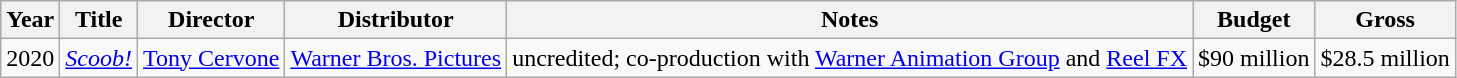<table class="wikitable sortable">
<tr>
<th>Year</th>
<th>Title</th>
<th>Director</th>
<th>Distributor</th>
<th>Notes</th>
<th>Budget</th>
<th>Gross</th>
</tr>
<tr>
<td>2020</td>
<td><em><a href='#'>Scoob!</a></em></td>
<td><a href='#'>Tony Cervone</a></td>
<td><a href='#'>Warner Bros. Pictures</a></td>
<td>uncredited; co-production with <a href='#'>Warner Animation Group</a> and <a href='#'>Reel FX</a></td>
<td>$90 million</td>
<td>$28.5 million</td>
</tr>
</table>
